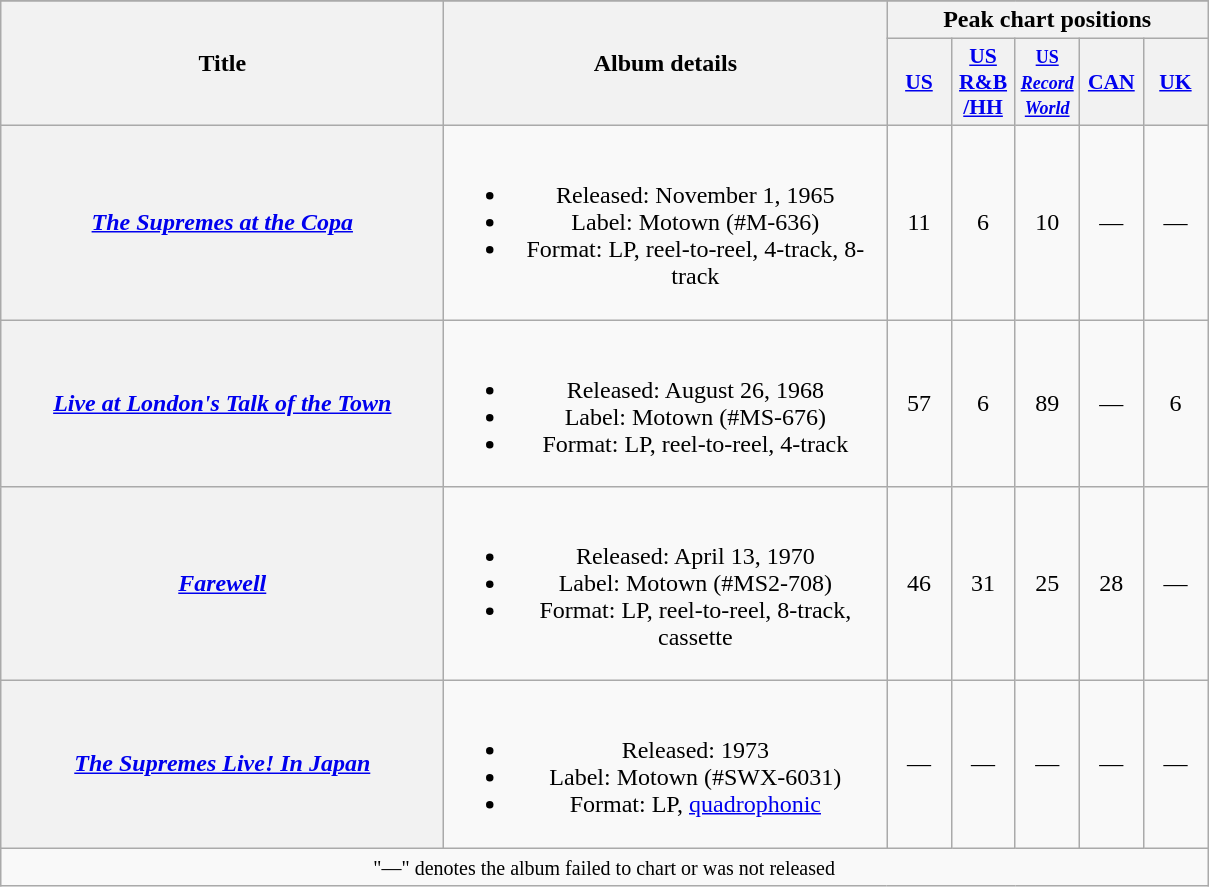<table class="wikitable plainrowheaders" style="text-align:center;">
<tr>
</tr>
<tr>
<th scope="col" rowspan="2" style="width:18em;">Title</th>
<th scope="col" rowspan="2" style="width:18em;">Album details</th>
<th scope="col" colspan="5">Peak chart positions</th>
</tr>
<tr>
<th scope="col" style="width:2.5em; font-size:90%;"><a href='#'>US</a><br></th>
<th scope="col" style="width:2.5em; font-size:90%;"><a href='#'>US<br>R&B<br>/HH</a><br></th>
<th scope="col" style="width:2.5em; font-size:90%;"><small><a href='#'>US<br><em>Record World</em></a></small><br></th>
<th scope="col" style="width:2.5em; font-size:90%;"><a href='#'>CAN</a><br></th>
<th scope="col" style="width:2.5em; font-size:90%;"><a href='#'>UK</a><br></th>
</tr>
<tr>
<th scope="row"><em><a href='#'>The Supremes at the Copa</a></em></th>
<td><br><ul><li>Released: November 1, 1965</li><li>Label: Motown (#M-636)</li><li>Format: LP, reel-to-reel, 4-track, 8-track</li></ul></td>
<td style="text-align:center;">11</td>
<td style="text-align:center;">6</td>
<td style="text-align:center;">10</td>
<td style="text-align:center;">—</td>
<td style="text-align:center;">—</td>
</tr>
<tr>
<th scope="row"><em><a href='#'>Live at London's Talk of the Town</a></em></th>
<td><br><ul><li>Released:  August 26, 1968</li><li>Label: Motown (#MS-676)</li><li>Format: LP, reel-to-reel, 4-track</li></ul></td>
<td style="text-align:center;">57</td>
<td style="text-align:center;">6</td>
<td style="text-align:center;">89</td>
<td style="text-align:center;">—</td>
<td style="text-align:center;">6</td>
</tr>
<tr>
<th scope="row"><em><a href='#'>Farewell</a></em></th>
<td><br><ul><li>Released: April 13, 1970</li><li>Label: Motown (#MS2-708)</li><li>Format: LP, reel-to-reel, 8-track, cassette</li></ul></td>
<td style="text-align:center;">46</td>
<td style="text-align:center;">31</td>
<td style="text-align:center;">25</td>
<td style="text-align:center;">28</td>
<td style="text-align:center;">—</td>
</tr>
<tr>
<th scope="row"><em><a href='#'>The Supremes Live! In Japan</a></em></th>
<td><br><ul><li>Released: 1973</li><li>Label: Motown (#SWX-6031)</li><li>Format: LP, <a href='#'>quadrophonic</a></li></ul></td>
<td style="text-align:center;">—</td>
<td style="text-align:center;">—</td>
<td style="text-align:center;">—</td>
<td style="text-align:center;">—</td>
<td style="text-align:center;">—</td>
</tr>
<tr>
<td style="text-align:center;" colspan="8"><small>"—" denotes the album failed to chart or was not released</small></td>
</tr>
</table>
